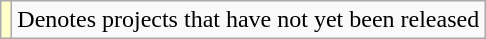<table class="wikitable">
<tr>
<td style="background:#FFFFCC;"></td>
<td>Denotes projects that have not yet been released</td>
</tr>
</table>
